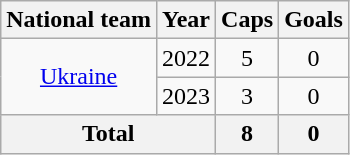<table class="wikitable" style="text-align: center;">
<tr>
<th>National team</th>
<th>Year</th>
<th>Caps</th>
<th>Goals</th>
</tr>
<tr>
<td rowspan="2"><a href='#'>Ukraine</a></td>
<td>2022</td>
<td>5</td>
<td>0</td>
</tr>
<tr>
<td>2023</td>
<td>3</td>
<td>0</td>
</tr>
<tr>
<th colspan="2">Total</th>
<th>8</th>
<th>0</th>
</tr>
</table>
